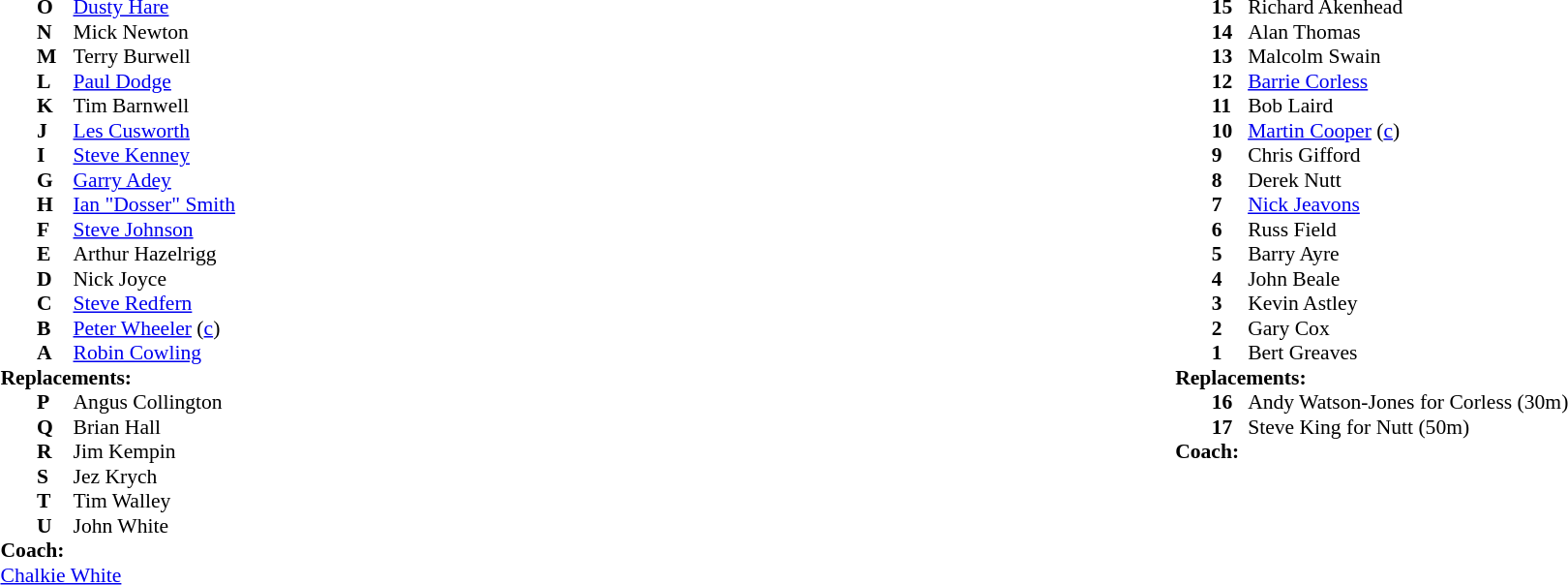<table width="100%">
<tr>
<td valign="top" width="50%"><br><table style="font-size: 90%" cellspacing="0" cellpadding="0">
<tr>
<th width="25"></th>
<th width="25"></th>
</tr>
<tr>
<td></td>
<td><strong>O</strong></td>
<td><a href='#'>Dusty Hare</a></td>
</tr>
<tr>
<td></td>
<td><strong>N</strong></td>
<td>Mick Newton</td>
</tr>
<tr>
<td></td>
<td><strong>M</strong></td>
<td>Terry Burwell</td>
</tr>
<tr>
<td></td>
<td><strong>L</strong></td>
<td><a href='#'>Paul Dodge</a></td>
</tr>
<tr>
<td></td>
<td><strong>K</strong></td>
<td>Tim Barnwell</td>
</tr>
<tr>
<td></td>
<td><strong>J</strong></td>
<td><a href='#'>Les Cusworth</a></td>
</tr>
<tr>
<td></td>
<td><strong>I</strong></td>
<td><a href='#'>Steve Kenney</a></td>
</tr>
<tr>
<td></td>
<td><strong>G</strong></td>
<td><a href='#'>Garry Adey</a></td>
</tr>
<tr>
<td></td>
<td><strong>H</strong></td>
<td><a href='#'>Ian "Dosser" Smith</a></td>
</tr>
<tr>
<td></td>
<td><strong>F</strong></td>
<td><a href='#'>Steve Johnson</a></td>
</tr>
<tr>
<td></td>
<td><strong>E</strong></td>
<td>Arthur Hazelrigg</td>
</tr>
<tr>
<td></td>
<td><strong>D</strong></td>
<td>Nick Joyce</td>
</tr>
<tr>
<td></td>
<td><strong>C</strong></td>
<td><a href='#'>Steve Redfern</a></td>
</tr>
<tr>
<td></td>
<td><strong>B</strong></td>
<td><a href='#'>Peter Wheeler</a> (<a href='#'>c</a>)</td>
</tr>
<tr>
<td></td>
<td><strong>A</strong></td>
<td><a href='#'>Robin Cowling</a></td>
</tr>
<tr>
<td colspan=3><strong>Replacements:</strong></td>
</tr>
<tr>
<td></td>
<td><strong>P</strong></td>
<td>Angus Collington</td>
</tr>
<tr>
<td></td>
<td><strong>Q</strong></td>
<td>Brian Hall</td>
</tr>
<tr>
<td></td>
<td><strong>R</strong></td>
<td>Jim Kempin</td>
</tr>
<tr>
<td></td>
<td><strong>S</strong></td>
<td>Jez Krych</td>
</tr>
<tr>
<td></td>
<td><strong>T</strong></td>
<td>Tim Walley</td>
</tr>
<tr>
<td></td>
<td><strong>U</strong></td>
<td>John White</td>
</tr>
<tr>
<td colspan=3><strong>Coach:</strong></td>
</tr>
<tr>
<td colspan="4"><a href='#'>Chalkie White</a></td>
</tr>
<tr>
<td colspan="4"></td>
</tr>
</table>
</td>
<td valign="top" width="50%"><br><table style="font-size: 90%" cellspacing="0" cellpadding="0" align="center">
<tr>
<th width="25"></th>
<th width="25"></th>
</tr>
<tr>
<td></td>
<td><strong>15</strong></td>
<td>Richard Akenhead</td>
</tr>
<tr>
<td></td>
<td><strong>14</strong></td>
<td>Alan Thomas</td>
</tr>
<tr>
<td></td>
<td><strong>13</strong></td>
<td>Malcolm Swain</td>
</tr>
<tr>
<td></td>
<td><strong>12</strong></td>
<td><a href='#'>Barrie Corless</a></td>
</tr>
<tr>
<td></td>
<td><strong>11</strong></td>
<td>Bob Laird</td>
</tr>
<tr>
<td></td>
<td><strong>10</strong></td>
<td><a href='#'>Martin Cooper</a> (<a href='#'>c</a>)</td>
</tr>
<tr>
<td></td>
<td><strong>9</strong></td>
<td>Chris Gifford</td>
</tr>
<tr>
<td></td>
<td><strong>8</strong></td>
<td>Derek Nutt</td>
</tr>
<tr>
<td></td>
<td><strong>7</strong></td>
<td><a href='#'>Nick Jeavons</a></td>
</tr>
<tr>
<td></td>
<td><strong>6</strong></td>
<td>Russ Field</td>
</tr>
<tr>
<td></td>
<td><strong>5</strong></td>
<td>Barry Ayre</td>
</tr>
<tr>
<td></td>
<td><strong>4</strong></td>
<td>John Beale</td>
</tr>
<tr>
<td></td>
<td><strong>3</strong></td>
<td>Kevin Astley</td>
</tr>
<tr>
<td></td>
<td><strong>2</strong></td>
<td>Gary Cox</td>
</tr>
<tr>
<td></td>
<td><strong>1</strong></td>
<td>Bert Greaves</td>
</tr>
<tr>
<td colspan=3><strong>Replacements:</strong></td>
</tr>
<tr>
<td></td>
<td><strong>16</strong></td>
<td>Andy Watson-Jones for Corless (30m)</td>
</tr>
<tr>
<td></td>
<td><strong>17</strong></td>
<td>Steve King for Nutt (50m)</td>
</tr>
<tr>
<td colspan=3><strong>Coach:</strong></td>
</tr>
</table>
</td>
</tr>
</table>
